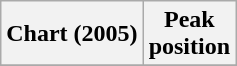<table class="wikitable plainrowheaders" style="text-align:center">
<tr>
<th scope=col>Chart (2005)</th>
<th scope=col>Peak<br>position</th>
</tr>
<tr>
</tr>
</table>
